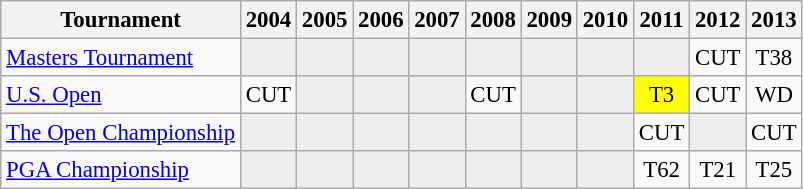<table class="wikitable" style="font-size:95%;text-align:center;">
<tr>
<th>Tournament</th>
<th>2004</th>
<th>2005</th>
<th>2006</th>
<th>2007</th>
<th>2008</th>
<th>2009</th>
<th>2010</th>
<th>2011</th>
<th>2012</th>
<th>2013</th>
</tr>
<tr>
<td align=left><a href='#'>Masters Tournament</a></td>
<td style="background:#eeeeee;"></td>
<td style="background:#eeeeee;"></td>
<td style="background:#eeeeee;"></td>
<td style="background:#eeeeee;"></td>
<td style="background:#eeeeee;"></td>
<td style="background:#eeeeee;"></td>
<td style="background:#eeeeee;"></td>
<td style="background:#eeeeee;"></td>
<td>CUT</td>
<td>T38</td>
</tr>
<tr>
<td align=left><a href='#'>U.S. Open</a></td>
<td>CUT</td>
<td style="background:#eeeeee;"></td>
<td style="background:#eeeeee;"></td>
<td style="background:#eeeeee;"></td>
<td>CUT</td>
<td style="background:#eeeeee;"></td>
<td style="background:#eeeeee;"></td>
<td style="background:yellow;">T3</td>
<td>CUT</td>
<td>WD</td>
</tr>
<tr>
<td align=left><a href='#'>The Open Championship</a></td>
<td style="background:#eeeeee;"></td>
<td style="background:#eeeeee;"></td>
<td style="background:#eeeeee;"></td>
<td style="background:#eeeeee;"></td>
<td style="background:#eeeeee;"></td>
<td style="background:#eeeeee;"></td>
<td style="background:#eeeeee;"></td>
<td>CUT</td>
<td style="background:#eeeeee;"></td>
<td>CUT</td>
</tr>
<tr>
<td align=left><a href='#'>PGA Championship</a></td>
<td style="background:#eeeeee;"></td>
<td style="background:#eeeeee;"></td>
<td style="background:#eeeeee;"></td>
<td style="background:#eeeeee;"></td>
<td style="background:#eeeeee;"></td>
<td style="background:#eeeeee;"></td>
<td style="background:#eeeeee;"></td>
<td>T62</td>
<td>T21</td>
<td>T25</td>
</tr>
</table>
